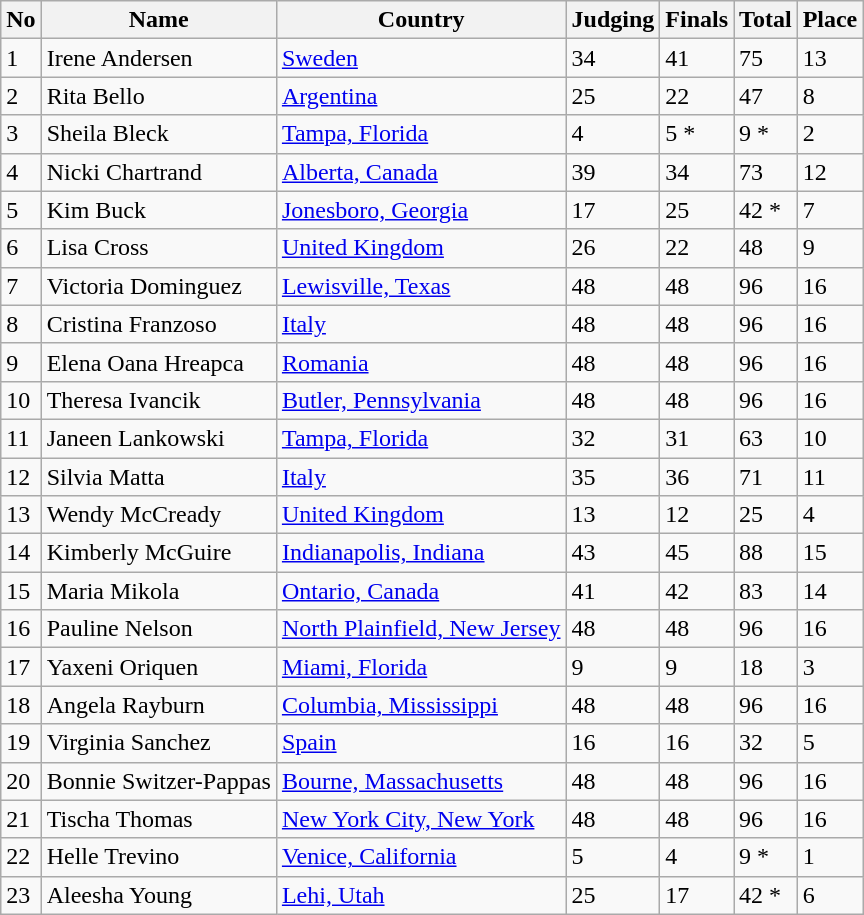<table class="wikitable">
<tr>
<th>No</th>
<th>Name</th>
<th>Country</th>
<th>Judging</th>
<th>Finals</th>
<th>Total</th>
<th>Place</th>
</tr>
<tr>
<td>1</td>
<td>Irene Andersen</td>
<td> <a href='#'>Sweden</a></td>
<td>34</td>
<td>41</td>
<td>75</td>
<td>13</td>
</tr>
<tr>
<td>2</td>
<td>Rita Bello</td>
<td> <a href='#'>Argentina</a></td>
<td>25</td>
<td>22</td>
<td>47</td>
<td>8</td>
</tr>
<tr>
<td>3</td>
<td>Sheila Bleck</td>
<td> <a href='#'>Tampa, Florida</a></td>
<td>4</td>
<td>5 *</td>
<td>9 *</td>
<td>2</td>
</tr>
<tr>
<td>4</td>
<td>Nicki Chartrand</td>
<td> <a href='#'>Alberta, Canada</a></td>
<td>39</td>
<td>34</td>
<td>73</td>
<td>12</td>
</tr>
<tr>
<td>5</td>
<td>Kim Buck</td>
<td> <a href='#'>Jonesboro, Georgia</a></td>
<td>17</td>
<td>25</td>
<td>42 *</td>
<td>7</td>
</tr>
<tr>
<td>6</td>
<td>Lisa Cross</td>
<td> <a href='#'>United Kingdom</a></td>
<td>26</td>
<td>22</td>
<td>48</td>
<td>9</td>
</tr>
<tr>
<td>7</td>
<td>Victoria Dominguez</td>
<td> <a href='#'>Lewisville, Texas</a></td>
<td>48</td>
<td>48</td>
<td>96</td>
<td>16</td>
</tr>
<tr>
<td>8</td>
<td>Cristina Franzoso</td>
<td> <a href='#'>Italy</a></td>
<td>48</td>
<td>48</td>
<td>96</td>
<td>16</td>
</tr>
<tr>
<td>9</td>
<td>Elena Oana Hreapca</td>
<td> <a href='#'>Romania</a></td>
<td>48</td>
<td>48</td>
<td>96</td>
<td>16</td>
</tr>
<tr>
<td>10</td>
<td>Theresa Ivancik</td>
<td> <a href='#'>Butler, Pennsylvania</a></td>
<td>48</td>
<td>48</td>
<td>96</td>
<td>16</td>
</tr>
<tr>
<td>11</td>
<td>Janeen Lankowski</td>
<td> <a href='#'>Tampa, Florida</a></td>
<td>32</td>
<td>31</td>
<td>63</td>
<td>10</td>
</tr>
<tr>
<td>12</td>
<td>Silvia Matta</td>
<td> <a href='#'>Italy</a></td>
<td>35</td>
<td>36</td>
<td>71</td>
<td>11</td>
</tr>
<tr>
<td>13</td>
<td>Wendy McCready</td>
<td> <a href='#'>United Kingdom</a></td>
<td>13</td>
<td>12</td>
<td>25</td>
<td>4</td>
</tr>
<tr>
<td>14</td>
<td>Kimberly McGuire</td>
<td> <a href='#'>Indianapolis, Indiana</a></td>
<td>43</td>
<td>45</td>
<td>88</td>
<td>15</td>
</tr>
<tr>
<td>15</td>
<td>Maria Mikola</td>
<td> <a href='#'>Ontario, Canada</a></td>
<td>41</td>
<td>42</td>
<td>83</td>
<td>14</td>
</tr>
<tr>
<td>16</td>
<td>Pauline Nelson</td>
<td> <a href='#'>North Plainfield, New Jersey</a></td>
<td>48</td>
<td>48</td>
<td>96</td>
<td>16</td>
</tr>
<tr>
<td>17</td>
<td>Yaxeni Oriquen</td>
<td> <a href='#'>Miami, Florida</a></td>
<td>9</td>
<td>9</td>
<td>18</td>
<td>3</td>
</tr>
<tr>
<td>18</td>
<td>Angela Rayburn</td>
<td> <a href='#'>Columbia, Mississippi</a></td>
<td>48</td>
<td>48</td>
<td>96</td>
<td>16</td>
</tr>
<tr>
<td>19</td>
<td>Virginia Sanchez</td>
<td> <a href='#'>Spain</a></td>
<td>16</td>
<td>16</td>
<td>32</td>
<td>5</td>
</tr>
<tr>
<td>20</td>
<td>Bonnie Switzer-Pappas</td>
<td> <a href='#'>Bourne, Massachusetts</a></td>
<td>48</td>
<td>48</td>
<td>96</td>
<td>16</td>
</tr>
<tr>
<td>21</td>
<td>Tischa Thomas</td>
<td> <a href='#'>New York City, New York</a></td>
<td>48</td>
<td>48</td>
<td>96</td>
<td>16</td>
</tr>
<tr>
<td>22</td>
<td>Helle Trevino</td>
<td> <a href='#'>Venice, California</a></td>
<td>5</td>
<td>4</td>
<td>9 *</td>
<td>1</td>
</tr>
<tr>
<td>23</td>
<td>Aleesha Young</td>
<td> <a href='#'>Lehi, Utah</a></td>
<td>25</td>
<td>17</td>
<td>42 *</td>
<td>6</td>
</tr>
</table>
